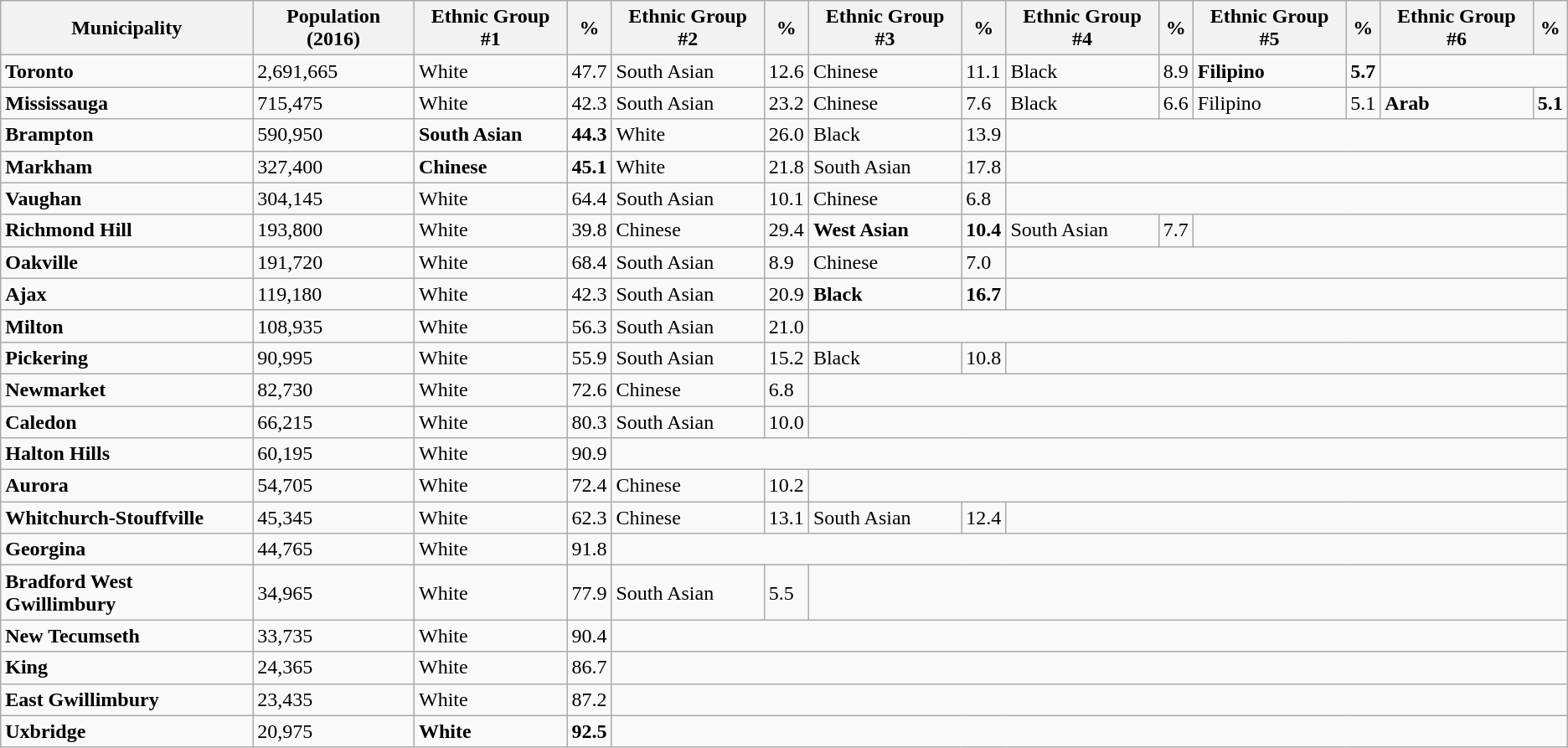<table class="wikitable">
<tr>
<th>Municipality</th>
<th>Population (2016)</th>
<th>Ethnic Group #1</th>
<th>%</th>
<th>Ethnic Group #2</th>
<th>%</th>
<th>Ethnic Group #3</th>
<th>%</th>
<th>Ethnic Group #4</th>
<th>%</th>
<th>Ethnic Group #5</th>
<th>%</th>
<th>Ethnic Group #6</th>
<th>%</th>
</tr>
<tr>
<td><strong>Toronto</strong></td>
<td>2,691,665</td>
<td>White</td>
<td>47.7</td>
<td>South Asian</td>
<td>12.6</td>
<td>Chinese</td>
<td>11.1</td>
<td>Black</td>
<td>8.9</td>
<td><strong>Filipino</strong></td>
<td><strong>5.7</strong></td>
<td colspan="2"></td>
</tr>
<tr>
<td><strong>Mississauga</strong></td>
<td>715,475</td>
<td>White</td>
<td>42.3</td>
<td>South Asian</td>
<td>23.2</td>
<td>Chinese</td>
<td>7.6</td>
<td>Black</td>
<td>6.6</td>
<td>Filipino</td>
<td>5.1</td>
<td><strong>Arab</strong></td>
<td><strong>5.1</strong></td>
</tr>
<tr>
<td><strong>Brampton</strong></td>
<td>590,950</td>
<td><strong>South Asian</strong></td>
<td><strong>44.3</strong></td>
<td>White</td>
<td>26.0</td>
<td>Black</td>
<td>13.9</td>
<td colspan="6"></td>
</tr>
<tr>
<td><strong>Markham</strong></td>
<td>327,400</td>
<td><strong>Chinese</strong></td>
<td><strong>45.1</strong></td>
<td>White</td>
<td>21.8</td>
<td>South Asian</td>
<td>17.8</td>
<td colspan="6"></td>
</tr>
<tr>
<td><strong>Vaughan</strong></td>
<td>304,145</td>
<td>White</td>
<td>64.4</td>
<td>South Asian</td>
<td>10.1</td>
<td>Chinese</td>
<td>6.8</td>
<td colspan="6"></td>
</tr>
<tr>
<td><strong>Richmond Hill</strong></td>
<td>193,800</td>
<td>White</td>
<td>39.8</td>
<td>Chinese</td>
<td>29.4</td>
<td><strong>West Asian</strong></td>
<td><strong>10.4</strong></td>
<td>South Asian</td>
<td>7.7</td>
<td colspan="4"></td>
</tr>
<tr>
<td><strong>Oakville</strong></td>
<td>191,720</td>
<td>White</td>
<td>68.4</td>
<td>South Asian</td>
<td>8.9</td>
<td>Chinese</td>
<td>7.0</td>
<td colspan="6"></td>
</tr>
<tr>
<td><strong>Ajax</strong></td>
<td>119,180</td>
<td>White</td>
<td>42.3</td>
<td>South Asian</td>
<td>20.9</td>
<td><strong>Black</strong></td>
<td><strong>16.7</strong></td>
<td colspan="6"></td>
</tr>
<tr>
<td><strong>Milton</strong></td>
<td>108,935</td>
<td>White</td>
<td>56.3</td>
<td>South Asian</td>
<td>21.0</td>
<td colspan="8"></td>
</tr>
<tr>
<td><strong>Pickering</strong></td>
<td>90,995</td>
<td>White</td>
<td>55.9</td>
<td>South Asian</td>
<td>15.2</td>
<td>Black</td>
<td>10.8</td>
<td colspan="6"></td>
</tr>
<tr>
<td><strong>Newmarket</strong></td>
<td>82,730</td>
<td>White</td>
<td>72.6</td>
<td>Chinese</td>
<td>6.8</td>
<td colspan="8"></td>
</tr>
<tr>
<td><strong>Caledon</strong></td>
<td>66,215</td>
<td>White</td>
<td>80.3</td>
<td>South Asian</td>
<td>10.0</td>
<td colspan="8"></td>
</tr>
<tr>
<td><strong>Halton Hills</strong></td>
<td>60,195</td>
<td>White</td>
<td>90.9</td>
<td colspan="10"></td>
</tr>
<tr>
<td><strong>Aurora</strong></td>
<td>54,705</td>
<td>White</td>
<td>72.4</td>
<td>Chinese</td>
<td>10.2</td>
<td colspan="8"></td>
</tr>
<tr>
<td><strong>Whitchurch-Stouffville</strong></td>
<td>45,345</td>
<td>White</td>
<td>62.3</td>
<td>Chinese</td>
<td>13.1</td>
<td>South Asian</td>
<td>12.4</td>
<td colspan="6"></td>
</tr>
<tr>
<td><strong>Georgina</strong></td>
<td>44,765</td>
<td>White</td>
<td>91.8</td>
<td colspan="10"></td>
</tr>
<tr>
<td><strong>Bradford West Gwillimbury</strong></td>
<td>34,965</td>
<td>White</td>
<td>77.9</td>
<td>South Asian</td>
<td>5.5</td>
<td colspan="8"></td>
</tr>
<tr>
<td><strong>New Tecumseth</strong></td>
<td>33,735</td>
<td>White</td>
<td>90.4</td>
<td colspan="10"></td>
</tr>
<tr>
<td><strong>King</strong></td>
<td>24,365</td>
<td>White</td>
<td>86.7</td>
<td colspan="10"></td>
</tr>
<tr>
<td><strong>East Gwillimbury</strong></td>
<td>23,435</td>
<td>White</td>
<td>87.2</td>
<td colspan="10"></td>
</tr>
<tr>
<td><strong>Uxbridge</strong></td>
<td>20,975</td>
<td><strong>White</strong></td>
<td><strong>92.5</strong></td>
<td colspan="10"></td>
</tr>
</table>
